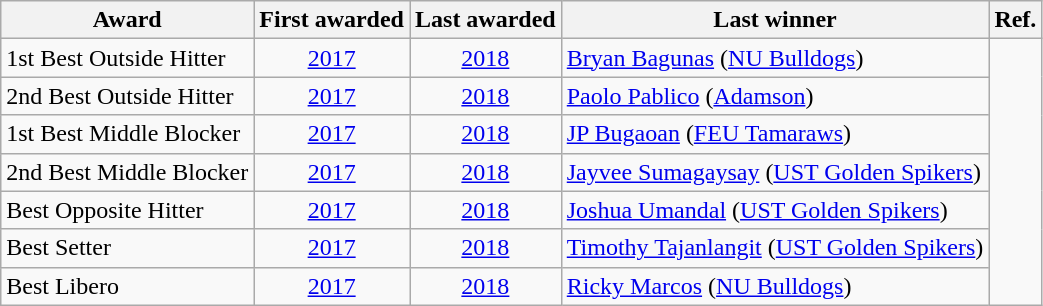<table class="wikitable">
<tr>
<th class="sortable">Award</th>
<th class="sortable">First awarded</th>
<th class="sortable">Last awarded</th>
<th>Last winner</th>
<th>Ref.</th>
</tr>
<tr>
<td>1st Best Outside Hitter</td>
<td align=center><a href='#'>2017</a></td>
<td align=center><a href='#'>2018</a></td>
<td><a href='#'>Bryan Bagunas</a> (<a href='#'>NU Bulldogs</a>)</td>
<td rowspan=7></td>
</tr>
<tr>
<td>2nd Best Outside Hitter</td>
<td align=center><a href='#'>2017</a></td>
<td align=center><a href='#'>2018</a></td>
<td><a href='#'>Paolo Pablico</a> (<a href='#'>Adamson</a>)</td>
</tr>
<tr>
<td>1st Best Middle Blocker</td>
<td align=center><a href='#'>2017</a></td>
<td align=center><a href='#'>2018</a></td>
<td><a href='#'>JP Bugaoan</a> (<a href='#'>FEU Tamaraws</a>)</td>
</tr>
<tr>
<td>2nd Best Middle Blocker</td>
<td align=center><a href='#'>2017</a></td>
<td align=center><a href='#'>2018</a></td>
<td><a href='#'>Jayvee Sumagaysay</a> (<a href='#'>UST Golden Spikers</a>)</td>
</tr>
<tr>
<td>Best Opposite Hitter</td>
<td align=center><a href='#'>2017</a></td>
<td align=center><a href='#'>2018</a></td>
<td><a href='#'>Joshua Umandal</a> (<a href='#'>UST Golden Spikers</a>)</td>
</tr>
<tr>
<td>Best Setter</td>
<td align=center><a href='#'>2017</a></td>
<td align=center><a href='#'>2018</a></td>
<td><a href='#'>Timothy Tajanlangit</a> (<a href='#'>UST Golden Spikers</a>)</td>
</tr>
<tr>
<td>Best Libero</td>
<td align=center><a href='#'>2017</a></td>
<td align=center><a href='#'>2018</a></td>
<td><a href='#'>Ricky Marcos</a> (<a href='#'>NU Bulldogs</a>)</td>
</tr>
</table>
